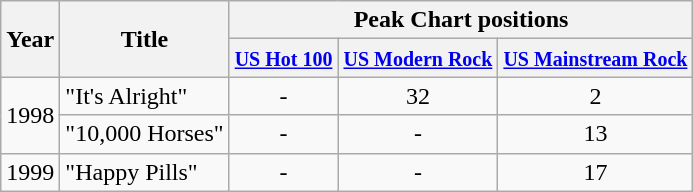<table class="wikitable">
<tr>
<th rowspan="2">Year</th>
<th rowspan="2">Title</th>
<th colspan="3">Peak Chart positions</th>
</tr>
<tr>
<th><small><a href='#'>US Hot 100</a></small></th>
<th><small><a href='#'>US Modern Rock</a></small></th>
<th><small><a href='#'>US Mainstream Rock</a></small></th>
</tr>
<tr>
<td rowspan="2">1998</td>
<td>"It's Alright"</td>
<td align="center">-</td>
<td align="center">32</td>
<td align="center">2</td>
</tr>
<tr>
<td>"10,000 Horses"</td>
<td align="center">-</td>
<td align="center">-</td>
<td align="center">13</td>
</tr>
<tr>
<td>1999</td>
<td>"Happy Pills"</td>
<td align="center">-</td>
<td align="center">-</td>
<td align="center">17</td>
</tr>
</table>
